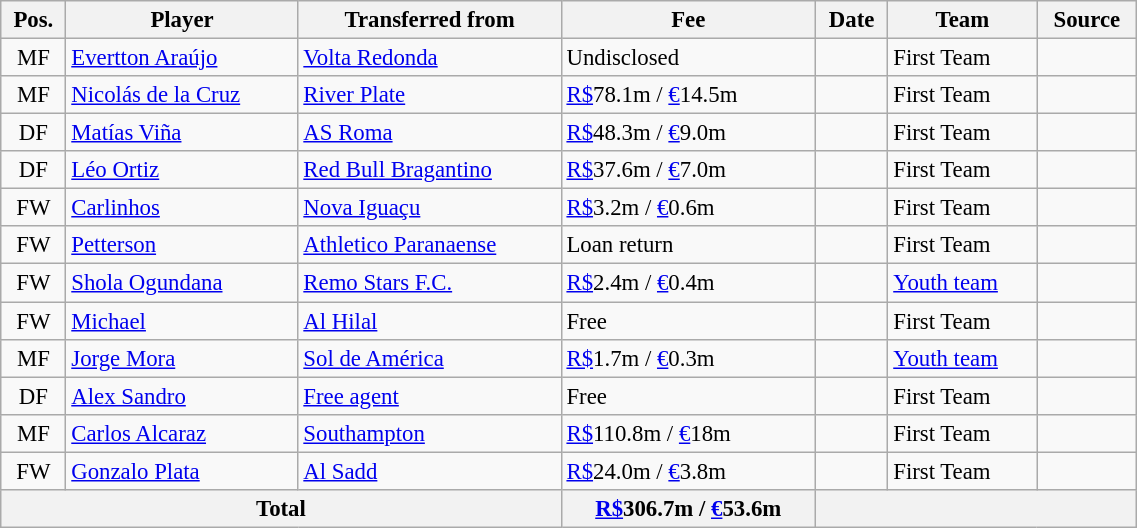<table class="wikitable"  style="width:60%; text-align:center; font-size:95%; text-align:left;">
<tr>
<th>Pos.</th>
<th>Player</th>
<th>Transferred from</th>
<th data-sort-type="number">Fee</th>
<th>Date</th>
<th>Team</th>
<th>Source</th>
</tr>
<tr>
<td style="text-align:center;">MF</td>
<td> <a href='#'>Evertton Araújo</a></td>
<td> <a href='#'>Volta Redonda</a></td>
<td>Undisclosed</td>
<td></td>
<td>First Team</td>
<td style="text-align:center;"></td>
</tr>
<tr>
<td style="text-align:center;">MF</td>
<td> <a href='#'>Nicolás de la Cruz</a></td>
<td> <a href='#'>River Plate</a></td>
<td><a href='#'>R$</a>78.1m / <a href='#'>€</a>14.5m</td>
<td></td>
<td>First Team</td>
<td style="text-align:center;"></td>
</tr>
<tr>
<td style="text-align:center;">DF</td>
<td> <a href='#'>Matías Viña</a></td>
<td> <a href='#'>AS Roma</a></td>
<td><a href='#'>R$</a>48.3m / <a href='#'>€</a>9.0m</td>
<td></td>
<td>First Team</td>
<td style="text-align:center;"></td>
</tr>
<tr>
<td style="text-align:center;">DF</td>
<td> <a href='#'>Léo Ortiz</a></td>
<td> <a href='#'>Red Bull Bragantino</a></td>
<td><a href='#'>R$</a>37.6m / <a href='#'>€</a>7.0m</td>
<td></td>
<td>First Team</td>
<td style="text-align:center;"></td>
</tr>
<tr>
<td style="text-align:center;">FW</td>
<td> <a href='#'>Carlinhos</a></td>
<td> <a href='#'>Nova Iguaçu</a></td>
<td><a href='#'>R$</a>3.2m / <a href='#'>€</a>0.6m</td>
<td></td>
<td>First Team</td>
<td style="text-align:center;"></td>
</tr>
<tr>
<td style="text-align:center;">FW</td>
<td> <a href='#'>Petterson</a></td>
<td> <a href='#'>Athletico Paranaense</a></td>
<td>Loan return</td>
<td></td>
<td>First Team</td>
<td style="text-align:center;"></td>
</tr>
<tr>
<td style="text-align:center;">FW</td>
<td> <a href='#'>Shola Ogundana</a></td>
<td> <a href='#'>Remo Stars F.C.</a></td>
<td><a href='#'>R$</a>2.4m / <a href='#'>€</a>0.4m</td>
<td></td>
<td><a href='#'>Youth team</a></td>
<td style="text-align:center;"></td>
</tr>
<tr>
<td style="text-align:center;">FW</td>
<td> <a href='#'>Michael</a></td>
<td> <a href='#'>Al Hilal</a></td>
<td>Free</td>
<td></td>
<td>First Team</td>
<td style="text-align:center;"></td>
</tr>
<tr>
<td style="text-align:center;">MF</td>
<td> <a href='#'>Jorge Mora</a></td>
<td> <a href='#'>Sol de América</a></td>
<td><a href='#'>R$</a>1.7m / <a href='#'>€</a>0.3m</td>
<td></td>
<td><a href='#'>Youth team</a></td>
<td style="text-align:center;"></td>
</tr>
<tr>
<td style="text-align:center;">DF</td>
<td> <a href='#'>Alex Sandro</a></td>
<td><a href='#'>Free agent</a></td>
<td>Free</td>
<td></td>
<td>First Team</td>
<td style="text-align:center;"></td>
</tr>
<tr>
<td style="text-align:center;">MF</td>
<td> <a href='#'>Carlos Alcaraz</a></td>
<td> <a href='#'>Southampton</a></td>
<td><a href='#'>R$</a>110.8m / <a href='#'>€</a>18m</td>
<td></td>
<td>First Team</td>
<td style="text-align:center;"></td>
</tr>
<tr>
<td style="text-align:center;">FW</td>
<td> <a href='#'>Gonzalo Plata</a></td>
<td> <a href='#'>Al Sadd</a></td>
<td><a href='#'>R$</a>24.0m / <a href='#'>€</a>3.8m</td>
<td></td>
<td>First Team</td>
<td style="text-align:center;"></td>
</tr>
<tr>
<th colspan="3">Total</th>
<th><a href='#'>R$</a>306.7m / <a href='#'>€</a>53.6m</th>
<th colspan="3"></th>
</tr>
</table>
